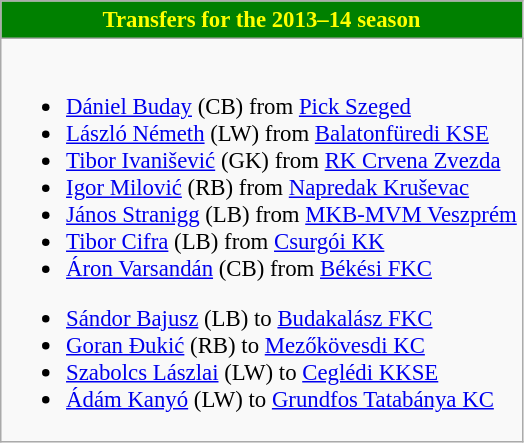<table class="wikitable collapsible collapsed" style="font-size:95%">
<tr>
<th style="color:yellow; background:green"> <strong>Transfers for the 2013–14 season</strong></th>
</tr>
<tr>
<td><br>
<ul><li> <a href='#'>Dániel Buday</a> (CB) from  <a href='#'>Pick Szeged</a></li><li> <a href='#'>László Németh</a> (LW) from  <a href='#'>Balatonfüredi KSE</a></li><li> <a href='#'>Tibor Ivanišević</a> (GK) from  <a href='#'>RK Crvena Zvezda</a></li><li> <a href='#'>Igor Milović</a> (RB) from  <a href='#'>Napredak Kruševac</a></li><li> <a href='#'>János Stranigg</a> (LB) from  <a href='#'>MKB-MVM Veszprém</a></li><li> <a href='#'>Tibor Cifra</a> (LB) from  <a href='#'>Csurgói KK</a></li><li> <a href='#'>Áron Varsandán</a> (CB) from  <a href='#'>Békési FKC</a></li></ul><ul><li> <a href='#'>Sándor Bajusz</a> (LB) to  <a href='#'>Budakalász FKC</a></li><li> <a href='#'>Goran Đukić</a> (RB) to  <a href='#'>Mezőkövesdi KC</a></li><li> <a href='#'>Szabolcs Lászlai</a> (LW) to  <a href='#'>Ceglédi KKSE</a></li><li> <a href='#'>Ádám Kanyó</a> (LW) to  <a href='#'>Grundfos Tatabánya KC</a></li></ul></td>
</tr>
</table>
